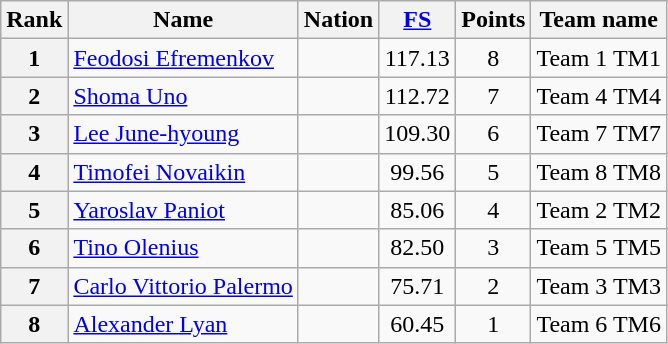<table class="wikitable sortable">
<tr>
<th>Rank</th>
<th>Name</th>
<th>Nation</th>
<th><a href='#'>FS</a></th>
<th>Points</th>
<th>Team name</th>
</tr>
<tr>
<th>1</th>
<td><a href='#'>Feodosi Efremenkov</a></td>
<td></td>
<td align="center">117.13</td>
<td align="center">8</td>
<td>Team 1 TM1</td>
</tr>
<tr>
<th>2</th>
<td><a href='#'>Shoma Uno</a></td>
<td></td>
<td align="center">112.72</td>
<td align="center">7</td>
<td>Team 4 TM4</td>
</tr>
<tr>
<th>3</th>
<td><a href='#'>Lee June-hyoung</a></td>
<td></td>
<td align="center">109.30</td>
<td align="center">6</td>
<td>Team 7 TM7</td>
</tr>
<tr>
<th>4</th>
<td><a href='#'>Timofei Novaikin</a></td>
<td></td>
<td align="center">99.56</td>
<td align="center">5</td>
<td>Team 8 TM8</td>
</tr>
<tr>
<th>5</th>
<td><a href='#'>Yaroslav Paniot</a></td>
<td></td>
<td align="center">85.06</td>
<td align="center">4</td>
<td>Team 2 TM2</td>
</tr>
<tr>
<th>6</th>
<td><a href='#'>Tino Olenius</a></td>
<td></td>
<td align="center">82.50</td>
<td align="center">3</td>
<td>Team 5 TM5</td>
</tr>
<tr>
<th>7</th>
<td><a href='#'>Carlo Vittorio Palermo</a></td>
<td></td>
<td align="center">75.71</td>
<td align="center">2</td>
<td>Team 3 TM3</td>
</tr>
<tr>
<th>8</th>
<td><a href='#'>Alexander Lyan</a></td>
<td></td>
<td align="center">60.45</td>
<td align="center">1</td>
<td>Team 6 TM6</td>
</tr>
</table>
